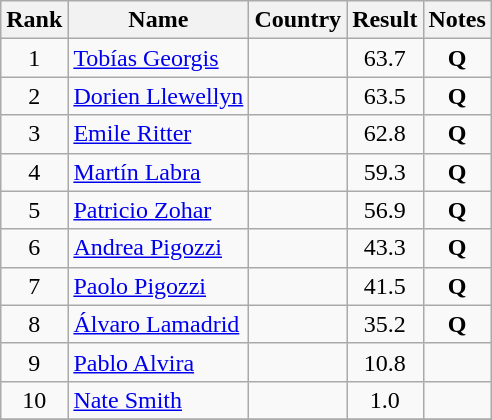<table class="wikitable sortable" style="text-align:center;">
<tr>
<th>Rank</th>
<th>Name</th>
<th>Country</th>
<th>Result</th>
<th>Notes</th>
</tr>
<tr>
<td>1</td>
<td align=left><a href='#'>Tobías Georgis</a></td>
<td align=left></td>
<td>63.7</td>
<td><strong>Q</strong></td>
</tr>
<tr>
<td>2</td>
<td align=left><a href='#'>Dorien Llewellyn</a></td>
<td align=left></td>
<td>63.5</td>
<td><strong>Q</strong></td>
</tr>
<tr>
<td>3</td>
<td align=left><a href='#'>Emile Ritter</a></td>
<td align=left></td>
<td>62.8</td>
<td><strong>Q</strong></td>
</tr>
<tr>
<td>4</td>
<td align=left><a href='#'>Martín Labra</a></td>
<td align=left></td>
<td>59.3</td>
<td><strong>Q</strong></td>
</tr>
<tr>
<td>5</td>
<td align=left><a href='#'>Patricio Zohar</a></td>
<td align=left></td>
<td>56.9</td>
<td><strong>Q</strong></td>
</tr>
<tr>
<td>6</td>
<td align=left><a href='#'>Andrea Pigozzi</a></td>
<td align=left></td>
<td>43.3</td>
<td><strong>Q</strong></td>
</tr>
<tr>
<td>7</td>
<td align=left><a href='#'>Paolo Pigozzi</a></td>
<td align=left></td>
<td>41.5</td>
<td><strong>Q</strong></td>
</tr>
<tr>
<td>8</td>
<td align=left><a href='#'>Álvaro Lamadrid</a></td>
<td align=left></td>
<td>35.2</td>
<td><strong>Q</strong></td>
</tr>
<tr>
<td>9</td>
<td align=left><a href='#'>Pablo Alvira</a></td>
<td align=left></td>
<td>10.8</td>
<td></td>
</tr>
<tr>
<td>10</td>
<td align=left><a href='#'>Nate Smith</a></td>
<td align=left></td>
<td>1.0</td>
<td></td>
</tr>
<tr>
</tr>
</table>
